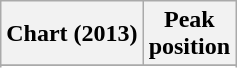<table class="wikitable sortable plainrowheaders">
<tr>
<th>Chart (2013)</th>
<th>Peak<br>position</th>
</tr>
<tr>
</tr>
<tr>
</tr>
</table>
